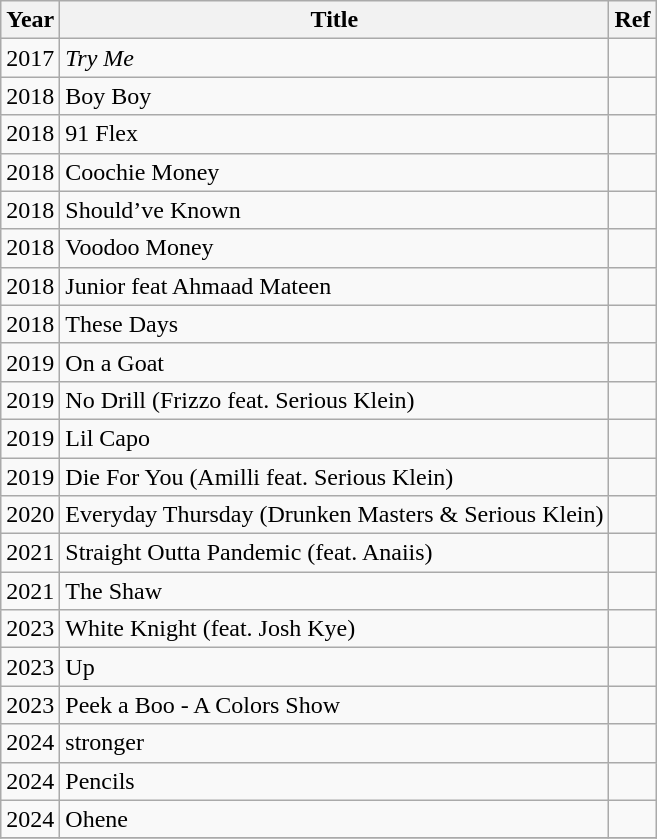<table class="wikitable">
<tr>
<th>Year</th>
<th>Title</th>
<th>Ref</th>
</tr>
<tr>
<td>2017</td>
<td><em>Try Me</em></td>
<td></td>
</tr>
<tr>
<td>2018</td>
<td>Boy Boy</td>
<td></td>
</tr>
<tr>
<td>2018</td>
<td>91 Flex</td>
<td></td>
</tr>
<tr>
<td>2018</td>
<td>Coochie Money</td>
<td></td>
</tr>
<tr>
<td>2018</td>
<td>Should’ve Known</td>
<td></td>
</tr>
<tr>
<td>2018</td>
<td>Voodoo Money</td>
<td></td>
</tr>
<tr>
<td>2018</td>
<td>Junior feat Ahmaad Mateen</td>
<td></td>
</tr>
<tr>
<td>2018</td>
<td>These Days</td>
<td></td>
</tr>
<tr>
<td>2019</td>
<td>On a Goat</td>
<td></td>
</tr>
<tr>
<td>2019</td>
<td>No Drill (Frizzo feat. Serious Klein)</td>
<td></td>
</tr>
<tr>
<td>2019</td>
<td>Lil Capo</td>
<td></td>
</tr>
<tr>
<td>2019</td>
<td>Die For You (Amilli feat. Serious Klein)</td>
<td></td>
</tr>
<tr>
<td>2020</td>
<td>Everyday Thursday (Drunken Masters & Serious Klein)</td>
<td></td>
</tr>
<tr>
<td>2021</td>
<td>Straight Outta Pandemic (feat. Anaiis)</td>
<td></td>
</tr>
<tr>
<td>2021</td>
<td>The Shaw</td>
<td></td>
</tr>
<tr>
<td>2023</td>
<td>White Knight (feat. Josh Kye)</td>
<td></td>
</tr>
<tr>
<td>2023</td>
<td>Up</td>
<td></td>
</tr>
<tr>
<td>2023</td>
<td>Peek a Boo - A Colors Show</td>
<td></td>
</tr>
<tr>
<td>2024</td>
<td>stronger</td>
<td></td>
</tr>
<tr>
<td>2024</td>
<td>Pencils</td>
<td></td>
</tr>
<tr>
<td>2024</td>
<td>Ohene</td>
<td></td>
</tr>
<tr>
</tr>
</table>
